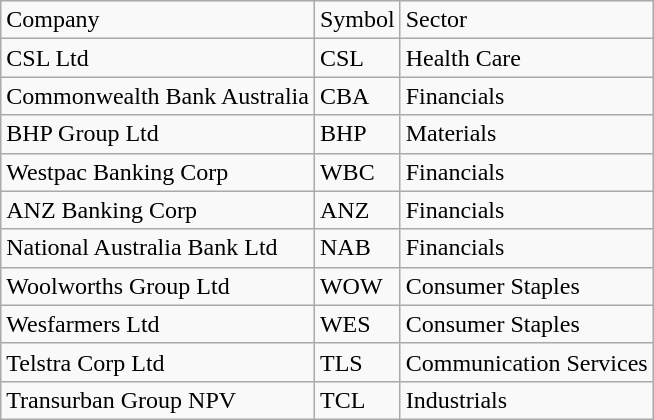<table class="wikitable">
<tr>
<td>Company</td>
<td>Symbol</td>
<td>Sector</td>
</tr>
<tr>
<td>CSL Ltd</td>
<td>CSL</td>
<td>Health Care</td>
</tr>
<tr>
<td>Commonwealth Bank Australia</td>
<td>CBA</td>
<td>Financials</td>
</tr>
<tr>
<td>BHP Group Ltd</td>
<td>BHP</td>
<td>Materials</td>
</tr>
<tr>
<td>Westpac Banking Corp</td>
<td>WBC</td>
<td>Financials</td>
</tr>
<tr>
<td>ANZ Banking Corp</td>
<td>ANZ</td>
<td>Financials</td>
</tr>
<tr>
<td>National Australia Bank Ltd</td>
<td>NAB</td>
<td>Financials</td>
</tr>
<tr>
<td>Woolworths Group Ltd</td>
<td>WOW</td>
<td>Consumer Staples</td>
</tr>
<tr>
<td>Wesfarmers Ltd</td>
<td>WES</td>
<td>Consumer Staples</td>
</tr>
<tr>
<td>Telstra Corp Ltd</td>
<td>TLS</td>
<td>Communication Services</td>
</tr>
<tr>
<td>Transurban Group NPV</td>
<td>TCL</td>
<td>Industrials</td>
</tr>
</table>
